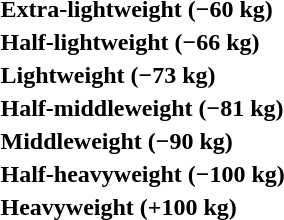<table>
<tr>
<th rowspan=2 style="text-align:left;">Extra-lightweight (−60 kg)</th>
<td rowspan=2></td>
<td rowspan=2></td>
<td></td>
</tr>
<tr>
<td></td>
</tr>
<tr>
<th rowspan=2 style="text-align:left;">Half-lightweight (−66 kg)</th>
<td rowspan=2></td>
<td rowspan=2></td>
<td></td>
</tr>
<tr>
<td></td>
</tr>
<tr>
<th rowspan=2 style="text-align:left;">Lightweight (−73 kg)</th>
<td rowspan=2></td>
<td rowspan=2></td>
<td></td>
</tr>
<tr>
<td></td>
</tr>
<tr>
<th rowspan=2 style="text-align:left;">Half-middleweight (−81 kg)</th>
<td rowspan=2></td>
<td rowspan=2></td>
<td></td>
</tr>
<tr>
<td></td>
</tr>
<tr>
<th rowspan=2 style="text-align:left;">Middleweight (−90 kg)</th>
<td rowspan=2></td>
<td rowspan=2></td>
<td></td>
</tr>
<tr>
<td></td>
</tr>
<tr>
<th rowspan=2 style="text-align:left;">Half-heavyweight (−100 kg)</th>
<td rowspan=2></td>
<td rowspan=2></td>
<td></td>
</tr>
<tr>
<td></td>
</tr>
<tr>
<th rowspan=2 style="text-align:left;">Heavyweight (+100 kg)</th>
<td rowspan=2></td>
<td rowspan=2></td>
<td></td>
</tr>
<tr>
<td></td>
</tr>
</table>
